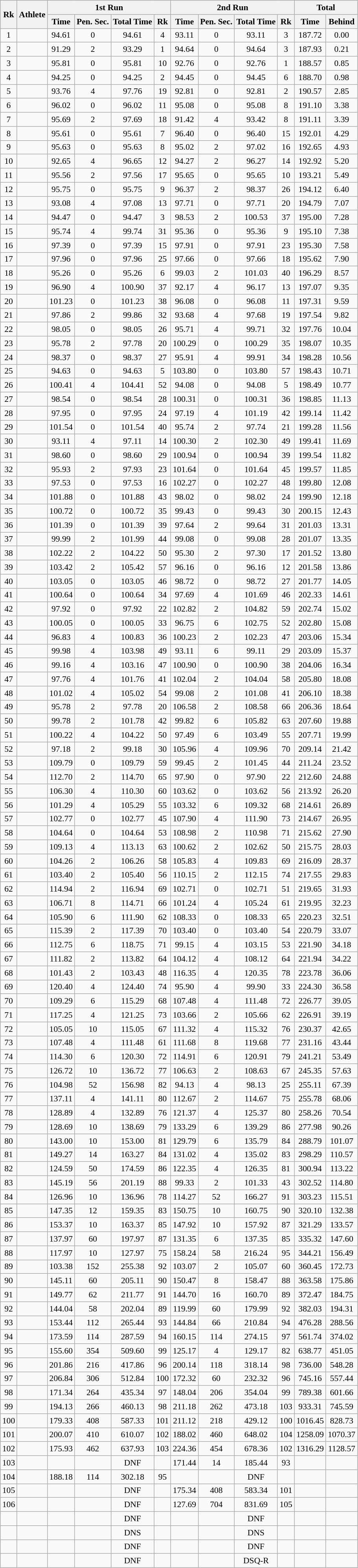<table class=wikitable style="text-align:center; font-size:90%">
<tr>
<th rowspan="2">Rk</th>
<th rowspan="2">Athlete</th>
<th colspan="4">1st Run</th>
<th colspan="4">2nd Run</th>
<th colspan="2">Total</th>
</tr>
<tr>
<th>Time</th>
<th>Pen. Sec.</th>
<th>Total Time</th>
<th>Rk</th>
<th>Time</th>
<th>Pen. Sec.</th>
<th>Total Time</th>
<th>Rk</th>
<th>Time</th>
<th>Behind</th>
</tr>
<tr>
<td>1</td>
<td align=left></td>
<td>94.61</td>
<td>0</td>
<td>94.61</td>
<td>4</td>
<td>93.11</td>
<td>0</td>
<td>93.11</td>
<td>3</td>
<td>187.72</td>
<td>0.00</td>
</tr>
<tr>
<td>2</td>
<td align=left></td>
<td>91.29</td>
<td>2</td>
<td>93.29</td>
<td>1</td>
<td>94.64</td>
<td>0</td>
<td>94.64</td>
<td>3</td>
<td>187.93</td>
<td>0.21</td>
</tr>
<tr>
<td>3</td>
<td align=left></td>
<td>95.81</td>
<td>0</td>
<td>95.81</td>
<td>10</td>
<td>92.76</td>
<td>0</td>
<td>92.76</td>
<td>1</td>
<td>188.57</td>
<td>0.85</td>
</tr>
<tr>
<td>4</td>
<td align=left></td>
<td>94.25</td>
<td>0</td>
<td>94.25</td>
<td>2</td>
<td>94.45</td>
<td>0</td>
<td>94.45</td>
<td>6</td>
<td>188.70</td>
<td>0.98</td>
</tr>
<tr>
<td>5</td>
<td align=left></td>
<td>93.76</td>
<td>4</td>
<td>97.76</td>
<td>19</td>
<td>92.81</td>
<td>0</td>
<td>92.81</td>
<td>2</td>
<td>190.57</td>
<td>2.85</td>
</tr>
<tr>
<td>6</td>
<td align=left></td>
<td>96.02</td>
<td>0</td>
<td>96.02</td>
<td>11</td>
<td>95.08</td>
<td>0</td>
<td>95.08</td>
<td>8</td>
<td>191.10</td>
<td>3.38</td>
</tr>
<tr>
<td>7</td>
<td align=left></td>
<td>95.69</td>
<td>2</td>
<td>97.69</td>
<td>18</td>
<td>91.42</td>
<td>4</td>
<td>93.42</td>
<td>8</td>
<td>191.11</td>
<td>3.39</td>
</tr>
<tr>
<td>8</td>
<td align=left></td>
<td>95.61</td>
<td>0</td>
<td>95.61</td>
<td>7</td>
<td>96.40</td>
<td>0</td>
<td>96.40</td>
<td>15</td>
<td>192.01</td>
<td>4.29</td>
</tr>
<tr>
<td>9</td>
<td align=left></td>
<td>95.63</td>
<td>0</td>
<td>95.63</td>
<td>8</td>
<td>95.02</td>
<td>2</td>
<td>97.02</td>
<td>16</td>
<td>192.65</td>
<td>4.93</td>
</tr>
<tr>
<td>10</td>
<td align=left></td>
<td>92.65</td>
<td>4</td>
<td>96.65</td>
<td>12</td>
<td>94.27</td>
<td>2</td>
<td>96.27</td>
<td>14</td>
<td>192.92</td>
<td>5.20</td>
</tr>
<tr>
<td>11</td>
<td align=left></td>
<td>95.56</td>
<td>2</td>
<td>97.56</td>
<td>17</td>
<td>95.65</td>
<td>0</td>
<td>95.65</td>
<td>10</td>
<td>193.21</td>
<td>5.49</td>
</tr>
<tr>
<td>12</td>
<td align=left></td>
<td>95.75</td>
<td>0</td>
<td>95.75</td>
<td>9</td>
<td>96.37</td>
<td>2</td>
<td>98.37</td>
<td>26</td>
<td>194.12</td>
<td>6.40</td>
</tr>
<tr>
<td>13</td>
<td align=left></td>
<td>93.08</td>
<td>4</td>
<td>97.08</td>
<td>13</td>
<td>97.71</td>
<td>0</td>
<td>97.71</td>
<td>20</td>
<td>194.79</td>
<td>7.07</td>
</tr>
<tr>
<td>14</td>
<td align=left></td>
<td>94.47</td>
<td>0</td>
<td>94.47</td>
<td>3</td>
<td>98.53</td>
<td>2</td>
<td>100.53</td>
<td>37</td>
<td>195.00</td>
<td>7.28</td>
</tr>
<tr>
<td>15</td>
<td align=left></td>
<td>95.74</td>
<td>4</td>
<td>99.74</td>
<td>31</td>
<td>95.36</td>
<td>0</td>
<td>95.36</td>
<td>9</td>
<td>195.10</td>
<td>7.38</td>
</tr>
<tr>
<td>16</td>
<td align=left></td>
<td>97.39</td>
<td>0</td>
<td>97.39</td>
<td>15</td>
<td>97.91</td>
<td>0</td>
<td>97.91</td>
<td>23</td>
<td>195.30</td>
<td>7.58</td>
</tr>
<tr>
<td>17</td>
<td align=left></td>
<td>97.96</td>
<td>0</td>
<td>97.96</td>
<td>25</td>
<td>97.66</td>
<td>0</td>
<td>97.66</td>
<td>18</td>
<td>195.62</td>
<td>7.90</td>
</tr>
<tr>
<td>18</td>
<td align=left></td>
<td>95.26</td>
<td>0</td>
<td>95.26</td>
<td>6</td>
<td>99.03</td>
<td>2</td>
<td>101.03</td>
<td>40</td>
<td>196.29</td>
<td>8.57</td>
</tr>
<tr>
<td>19</td>
<td align=left></td>
<td>96.90</td>
<td>4</td>
<td>100.90</td>
<td>37</td>
<td>92.17</td>
<td>4</td>
<td>96.17</td>
<td>13</td>
<td>197.07</td>
<td>9.35</td>
</tr>
<tr>
<td>20</td>
<td align=left></td>
<td>101.23</td>
<td>0</td>
<td>101.23</td>
<td>38</td>
<td>96.08</td>
<td>0</td>
<td>96.08</td>
<td>11</td>
<td>197.31</td>
<td>9.59</td>
</tr>
<tr>
<td>21</td>
<td align=left></td>
<td>97.86</td>
<td>2</td>
<td>99.86</td>
<td>32</td>
<td>93.68</td>
<td>4</td>
<td>97.68</td>
<td>19</td>
<td>197.54</td>
<td>9.82</td>
</tr>
<tr>
<td>22</td>
<td align=left></td>
<td>98.05</td>
<td>0</td>
<td>98.05</td>
<td>26</td>
<td>95.71</td>
<td>4</td>
<td>99.71</td>
<td>32</td>
<td>197.76</td>
<td>10.04</td>
</tr>
<tr>
<td>23</td>
<td align=left></td>
<td>95.78</td>
<td>2</td>
<td>97.78</td>
<td>20</td>
<td>100.29</td>
<td>0</td>
<td>100.29</td>
<td>35</td>
<td>198.07</td>
<td>10.35</td>
</tr>
<tr>
<td>24</td>
<td align=left></td>
<td>98.37</td>
<td>0</td>
<td>98.37</td>
<td>27</td>
<td>95.91</td>
<td>4</td>
<td>99.91</td>
<td>34</td>
<td>198.28</td>
<td>10.56</td>
</tr>
<tr>
<td>25</td>
<td align=left></td>
<td>94.63</td>
<td>0</td>
<td>94.63</td>
<td>5</td>
<td>103.80</td>
<td>0</td>
<td>103.80</td>
<td>57</td>
<td>198.43</td>
<td>10.71</td>
</tr>
<tr>
<td>26</td>
<td align=left></td>
<td>100.41</td>
<td>4</td>
<td>104.41</td>
<td>52</td>
<td>94.08</td>
<td>0</td>
<td>94.08</td>
<td>5</td>
<td>198.49</td>
<td>10.77</td>
</tr>
<tr>
<td>27</td>
<td align=left></td>
<td>98.54</td>
<td>0</td>
<td>98.54</td>
<td>28</td>
<td>100.31</td>
<td>0</td>
<td>100.31</td>
<td>36</td>
<td>198.85</td>
<td>11.13</td>
</tr>
<tr>
<td>28</td>
<td align=left></td>
<td>97.95</td>
<td>0</td>
<td>97.95</td>
<td>24</td>
<td>97.19</td>
<td>4</td>
<td>101.19</td>
<td>42</td>
<td>199.14</td>
<td>11.42</td>
</tr>
<tr>
<td>29</td>
<td align=left></td>
<td>101.54</td>
<td>0</td>
<td>101.54</td>
<td>40</td>
<td>95.74</td>
<td>2</td>
<td>97.74</td>
<td>21</td>
<td>199.28</td>
<td>11.56</td>
</tr>
<tr>
<td>30</td>
<td align=left></td>
<td>93.11</td>
<td>4</td>
<td>97.11</td>
<td>14</td>
<td>100.30</td>
<td>2</td>
<td>102.30</td>
<td>49</td>
<td>199.41</td>
<td>11.69</td>
</tr>
<tr>
<td>31</td>
<td align=left></td>
<td>98.60</td>
<td>0</td>
<td>98.60</td>
<td>29</td>
<td>100.94</td>
<td>0</td>
<td>100.94</td>
<td>39</td>
<td>199.54</td>
<td>11.82</td>
</tr>
<tr>
<td>32</td>
<td align=left></td>
<td>95.93</td>
<td>2</td>
<td>97.93</td>
<td>23</td>
<td>101.64</td>
<td>0</td>
<td>101.64</td>
<td>45</td>
<td>199.57</td>
<td>11.85</td>
</tr>
<tr>
<td>33</td>
<td align=left></td>
<td>97.53</td>
<td>0</td>
<td>97.53</td>
<td>16</td>
<td>102.27</td>
<td>0</td>
<td>102.27</td>
<td>48</td>
<td>199.80</td>
<td>12.08</td>
</tr>
<tr>
<td>34</td>
<td align=left></td>
<td>101.88</td>
<td>0</td>
<td>101.88</td>
<td>43</td>
<td>98.02</td>
<td>0</td>
<td>98.02</td>
<td>24</td>
<td>199.90</td>
<td>12.18</td>
</tr>
<tr>
<td>35</td>
<td align=left></td>
<td>100.72</td>
<td>0</td>
<td>100.72</td>
<td>35</td>
<td>99.43</td>
<td>0</td>
<td>99.43</td>
<td>30</td>
<td>200.15</td>
<td>12.43</td>
</tr>
<tr>
<td>36</td>
<td align=left></td>
<td>101.39</td>
<td>0</td>
<td>101.39</td>
<td>39</td>
<td>97.64</td>
<td>2</td>
<td>99.64</td>
<td>31</td>
<td>201.03</td>
<td>13.31</td>
</tr>
<tr>
<td>37</td>
<td align=left></td>
<td>99.99</td>
<td>2</td>
<td>101.99</td>
<td>44</td>
<td>99.08</td>
<td>0</td>
<td>99.08</td>
<td>28</td>
<td>201.07</td>
<td>13.35</td>
</tr>
<tr>
<td>38</td>
<td align=left></td>
<td>102.22</td>
<td>2</td>
<td>104.22</td>
<td>50</td>
<td>95.30</td>
<td>2</td>
<td>97.30</td>
<td>17</td>
<td>201.52</td>
<td>13.80</td>
</tr>
<tr>
<td>39</td>
<td align=left></td>
<td>103.42</td>
<td>2</td>
<td>105.42</td>
<td>57</td>
<td>96.16</td>
<td>0</td>
<td>96.16</td>
<td>12</td>
<td>201.58</td>
<td>13.86</td>
</tr>
<tr>
<td>40</td>
<td align=left></td>
<td>103.05</td>
<td>0</td>
<td>103.05</td>
<td>46</td>
<td>98.72</td>
<td>0</td>
<td>98.72</td>
<td>27</td>
<td>201.77</td>
<td>14.05</td>
</tr>
<tr>
<td>41</td>
<td align=left></td>
<td>100.64</td>
<td>0</td>
<td>100.64</td>
<td>34</td>
<td>97.69</td>
<td>4</td>
<td>101.69</td>
<td>46</td>
<td>202.33</td>
<td>14.61</td>
</tr>
<tr>
<td>42</td>
<td align=left></td>
<td>97.92</td>
<td>0</td>
<td>97.92</td>
<td>22</td>
<td>102.82</td>
<td>2</td>
<td>104.82</td>
<td>59</td>
<td>202.74</td>
<td>15.02</td>
</tr>
<tr>
<td>43</td>
<td align=left></td>
<td>100.05</td>
<td>0</td>
<td>100.05</td>
<td>33</td>
<td>96.75</td>
<td>6</td>
<td>102.75</td>
<td>52</td>
<td>202.80</td>
<td>15.08</td>
</tr>
<tr>
<td>44</td>
<td align=left></td>
<td>96.83</td>
<td>4</td>
<td>100.83</td>
<td>36</td>
<td>100.23</td>
<td>2</td>
<td>102.23</td>
<td>47</td>
<td>203.06</td>
<td>15.34</td>
</tr>
<tr>
<td>45</td>
<td align=left></td>
<td>99.98</td>
<td>4</td>
<td>103.98</td>
<td>49</td>
<td>93.11</td>
<td>6</td>
<td>99.11</td>
<td>29</td>
<td>203.09</td>
<td>15.37</td>
</tr>
<tr>
<td>46</td>
<td align=left></td>
<td>99.16</td>
<td>4</td>
<td>103.16</td>
<td>47</td>
<td>100.90</td>
<td>0</td>
<td>100.90</td>
<td>38</td>
<td>204.06</td>
<td>16.34</td>
</tr>
<tr>
<td>47</td>
<td align=left></td>
<td>97.76</td>
<td>4</td>
<td>101.76</td>
<td>41</td>
<td>102.04</td>
<td>2</td>
<td>104.04</td>
<td>58</td>
<td>205.80</td>
<td>18.08</td>
</tr>
<tr>
<td>48</td>
<td align=left></td>
<td>101.02</td>
<td>4</td>
<td>105.02</td>
<td>54</td>
<td>99.08</td>
<td>2</td>
<td>101.08</td>
<td>41</td>
<td>206.10</td>
<td>18.38</td>
</tr>
<tr>
<td>49</td>
<td align=left></td>
<td>95.78</td>
<td>2</td>
<td>97.78</td>
<td>20</td>
<td>106.58</td>
<td>2</td>
<td>108.58</td>
<td>66</td>
<td>206.36</td>
<td>18.64</td>
</tr>
<tr>
<td>50</td>
<td align=left></td>
<td>99.78</td>
<td>2</td>
<td>101.78</td>
<td>42</td>
<td>99.82</td>
<td>6</td>
<td>105.82</td>
<td>63</td>
<td>207.60</td>
<td>19.88</td>
</tr>
<tr>
<td>51</td>
<td align=left></td>
<td>100.22</td>
<td>4</td>
<td>104.22</td>
<td>50</td>
<td>97.49</td>
<td>6</td>
<td>103.49</td>
<td>55</td>
<td>207.71</td>
<td>19.99</td>
</tr>
<tr>
<td>52</td>
<td align=left></td>
<td>97.18</td>
<td>2</td>
<td>99.18</td>
<td>30</td>
<td>105.96</td>
<td>4</td>
<td>109.96</td>
<td>70</td>
<td>209.14</td>
<td>21.42</td>
</tr>
<tr>
<td>53</td>
<td align=left></td>
<td>109.79</td>
<td>0</td>
<td>109.79</td>
<td>59</td>
<td>99.45</td>
<td>2</td>
<td>101.45</td>
<td>44</td>
<td>211.24</td>
<td>23.52</td>
</tr>
<tr>
<td>54</td>
<td align=left></td>
<td>112.70</td>
<td>2</td>
<td>114.70</td>
<td>65</td>
<td>97.90</td>
<td>0</td>
<td>97.90</td>
<td>22</td>
<td>212.60</td>
<td>24.88</td>
</tr>
<tr>
<td>55</td>
<td align=left></td>
<td>106.30</td>
<td>4</td>
<td>110.30</td>
<td>60</td>
<td>103.62</td>
<td>0</td>
<td>103.62</td>
<td>56</td>
<td>213.92</td>
<td>26.20</td>
</tr>
<tr>
<td>56</td>
<td align=left></td>
<td>101.29</td>
<td>4</td>
<td>105.29</td>
<td>55</td>
<td>103.32</td>
<td>6</td>
<td>109.32</td>
<td>68</td>
<td>214.61</td>
<td>26.89</td>
</tr>
<tr>
<td>57</td>
<td align=left></td>
<td>102.77</td>
<td>0</td>
<td>102.77</td>
<td>45</td>
<td>107.90</td>
<td>4</td>
<td>111.90</td>
<td>73</td>
<td>214.67</td>
<td>26.95</td>
</tr>
<tr>
<td>58</td>
<td align=left></td>
<td>104.64</td>
<td>0</td>
<td>104.64</td>
<td>53</td>
<td>108.98</td>
<td>2</td>
<td>110.98</td>
<td>71</td>
<td>215.62</td>
<td>27.90</td>
</tr>
<tr>
<td>59</td>
<td align=left></td>
<td>109.13</td>
<td>4</td>
<td>113.13</td>
<td>63</td>
<td>100.62</td>
<td>2</td>
<td>102.62</td>
<td>50</td>
<td>215.75</td>
<td>28.03</td>
</tr>
<tr>
<td>60</td>
<td align=left></td>
<td>104.26</td>
<td>2</td>
<td>106.26</td>
<td>58</td>
<td>105.83</td>
<td>4</td>
<td>109.83</td>
<td>69</td>
<td>216.09</td>
<td>28.37</td>
</tr>
<tr>
<td>61</td>
<td align=left></td>
<td>103.40</td>
<td>2</td>
<td>105.40</td>
<td>56</td>
<td>110.15</td>
<td>2</td>
<td>112.15</td>
<td>74</td>
<td>217.55</td>
<td>29.83</td>
</tr>
<tr>
<td>62</td>
<td align=left></td>
<td>114.94</td>
<td>2</td>
<td>116.94</td>
<td>69</td>
<td>102.71</td>
<td>0</td>
<td>102.71</td>
<td>51</td>
<td>219.65</td>
<td>31.93</td>
</tr>
<tr>
<td>63</td>
<td align=left></td>
<td>106.71</td>
<td>8</td>
<td>114.71</td>
<td>66</td>
<td>101.24</td>
<td>4</td>
<td>105.24</td>
<td>61</td>
<td>219.95</td>
<td>32.23</td>
</tr>
<tr>
<td>64</td>
<td align=left></td>
<td>105.90</td>
<td>6</td>
<td>111.90</td>
<td>62</td>
<td>108.33</td>
<td>0</td>
<td>108.33</td>
<td>65</td>
<td>220.23</td>
<td>32.51</td>
</tr>
<tr>
<td>65</td>
<td align=left></td>
<td>115.39</td>
<td>2</td>
<td>117.39</td>
<td>70</td>
<td>103.40</td>
<td>0</td>
<td>103.40</td>
<td>54</td>
<td>220.79</td>
<td>33.07</td>
</tr>
<tr>
<td>66</td>
<td align=left></td>
<td>112.75</td>
<td>6</td>
<td>118.75</td>
<td>71</td>
<td>99.15</td>
<td>4</td>
<td>103.15</td>
<td>53</td>
<td>221.90</td>
<td>34.18</td>
</tr>
<tr>
<td>67</td>
<td align=left></td>
<td>111.82</td>
<td>2</td>
<td>113.82</td>
<td>64</td>
<td>104.12</td>
<td>4</td>
<td>108.12</td>
<td>64</td>
<td>221.94</td>
<td>34.22</td>
</tr>
<tr>
<td>68</td>
<td align=left></td>
<td>101.43</td>
<td>2</td>
<td>103.43</td>
<td>48</td>
<td>116.35</td>
<td>4</td>
<td>120.35</td>
<td>78</td>
<td>223.78</td>
<td>36.06</td>
</tr>
<tr>
<td>69</td>
<td align=left></td>
<td>120.40</td>
<td>4</td>
<td>124.40</td>
<td>74</td>
<td>95.90</td>
<td>4</td>
<td>99.90</td>
<td>33</td>
<td>224.30</td>
<td>36.58</td>
</tr>
<tr>
<td>70</td>
<td align=left></td>
<td>109.29</td>
<td>6</td>
<td>115.29</td>
<td>68</td>
<td>107.48</td>
<td>4</td>
<td>111.48</td>
<td>72</td>
<td>226.77</td>
<td>39.05</td>
</tr>
<tr>
<td>71</td>
<td align=left></td>
<td>117.25</td>
<td>4</td>
<td>121.25</td>
<td>73</td>
<td>103.66</td>
<td>2</td>
<td>105.66</td>
<td>62</td>
<td>226.91</td>
<td>39.19</td>
</tr>
<tr>
<td>72</td>
<td align=left></td>
<td>105.05</td>
<td>10</td>
<td>115.05</td>
<td>67</td>
<td>111.32</td>
<td>4</td>
<td>115.32</td>
<td>76</td>
<td>230.37</td>
<td>42.65</td>
</tr>
<tr>
<td>73</td>
<td align=left></td>
<td>107.48</td>
<td>4</td>
<td>111.48</td>
<td>61</td>
<td>111.68</td>
<td>8</td>
<td>119.68</td>
<td>77</td>
<td>231.16</td>
<td>43.44</td>
</tr>
<tr>
<td>74</td>
<td align=left></td>
<td>114.30</td>
<td>6</td>
<td>120.30</td>
<td>72</td>
<td>114.91</td>
<td>6</td>
<td>120.91</td>
<td>79</td>
<td>241.21</td>
<td>53.49</td>
</tr>
<tr>
<td>75</td>
<td align=left></td>
<td>126.72</td>
<td>10</td>
<td>136.72</td>
<td>77</td>
<td>106.63</td>
<td>2</td>
<td>108.63</td>
<td>67</td>
<td>245.35</td>
<td>57.63</td>
</tr>
<tr>
<td>76</td>
<td align=left></td>
<td>104.98</td>
<td>52</td>
<td>156.98</td>
<td>82</td>
<td>94.13</td>
<td>4</td>
<td>98.13</td>
<td>25</td>
<td>255.11</td>
<td>67.39</td>
</tr>
<tr>
<td>77</td>
<td align=left></td>
<td>137.11</td>
<td>4</td>
<td>141.11</td>
<td>80</td>
<td>112.67</td>
<td>2</td>
<td>114.67</td>
<td>75</td>
<td>255.78</td>
<td>68.06</td>
</tr>
<tr>
<td>78</td>
<td align=left></td>
<td>128.89</td>
<td>4</td>
<td>132.89</td>
<td>76</td>
<td>121.37</td>
<td>4</td>
<td>125.37</td>
<td>80</td>
<td>258.26</td>
<td>70.54</td>
</tr>
<tr>
<td>79</td>
<td align=left></td>
<td>128.69</td>
<td>10</td>
<td>138.69</td>
<td>79</td>
<td>133.29</td>
<td>6</td>
<td>139.29</td>
<td>86</td>
<td>277.98</td>
<td>90.26</td>
</tr>
<tr>
<td>80</td>
<td align=left></td>
<td>143.00</td>
<td>10</td>
<td>153.00</td>
<td>81</td>
<td>129.79</td>
<td>6</td>
<td>135.79</td>
<td>84</td>
<td>288.79</td>
<td>101.07</td>
</tr>
<tr>
<td>81</td>
<td align=left></td>
<td>149.27</td>
<td>14</td>
<td>163.27</td>
<td>84</td>
<td>131.02</td>
<td>4</td>
<td>135.02</td>
<td>83</td>
<td>298.29</td>
<td>110.57</td>
</tr>
<tr>
<td>82</td>
<td align=left></td>
<td>124.59</td>
<td>50</td>
<td>174.59</td>
<td>86</td>
<td>122.35</td>
<td>4</td>
<td>126.35</td>
<td>81</td>
<td>300.94</td>
<td>113.22</td>
</tr>
<tr>
<td>83</td>
<td align=left></td>
<td>145.19</td>
<td>56</td>
<td>201.19</td>
<td>88</td>
<td>99.33</td>
<td>2</td>
<td>101.33</td>
<td>43</td>
<td>302.52</td>
<td>114.80</td>
</tr>
<tr>
<td>84</td>
<td align=left></td>
<td>126.96</td>
<td>10</td>
<td>136.96</td>
<td>78</td>
<td>114.27</td>
<td>52</td>
<td>166.27</td>
<td>91</td>
<td>303.23</td>
<td>115.51</td>
</tr>
<tr>
<td>85</td>
<td align=left></td>
<td>147.35</td>
<td>12</td>
<td>159.35</td>
<td>83</td>
<td>150.75</td>
<td>10</td>
<td>160.75</td>
<td>90</td>
<td>320.10</td>
<td>132.38</td>
</tr>
<tr>
<td>86</td>
<td align=left></td>
<td>153.37</td>
<td>10</td>
<td>163.37</td>
<td>85</td>
<td>147.92</td>
<td>10</td>
<td>157.92</td>
<td>87</td>
<td>321.29</td>
<td>133.57</td>
</tr>
<tr>
<td>87</td>
<td align=left></td>
<td>137.97</td>
<td>60</td>
<td>197.97</td>
<td>87</td>
<td>131.35</td>
<td>6</td>
<td>137.35</td>
<td>85</td>
<td>335.32</td>
<td>147.60</td>
</tr>
<tr>
<td>88</td>
<td align=left></td>
<td>117.97</td>
<td>10</td>
<td>127.97</td>
<td>75</td>
<td>158.24</td>
<td>58</td>
<td>216.24</td>
<td>95</td>
<td>344.21</td>
<td>156.49</td>
</tr>
<tr>
<td>89</td>
<td align=left></td>
<td>103.38</td>
<td>152</td>
<td>255.38</td>
<td>92</td>
<td>103.07</td>
<td>2</td>
<td>105.07</td>
<td>60</td>
<td>360.45</td>
<td>172.73</td>
</tr>
<tr>
<td>90</td>
<td align=left></td>
<td>145.11</td>
<td>60</td>
<td>205.11</td>
<td>90</td>
<td>150.47</td>
<td>8</td>
<td>158.47</td>
<td>88</td>
<td>363.58</td>
<td>175.86</td>
</tr>
<tr>
<td>91</td>
<td align=left></td>
<td>149.77</td>
<td>62</td>
<td>211.77</td>
<td>91</td>
<td>144.70</td>
<td>16</td>
<td>160.70</td>
<td>89</td>
<td>372.47</td>
<td>184.75</td>
</tr>
<tr>
<td>92</td>
<td align=left></td>
<td>144.04</td>
<td>58</td>
<td>202.04</td>
<td>89</td>
<td>119.99</td>
<td>60</td>
<td>179.99</td>
<td>92</td>
<td>382.03</td>
<td>194.31</td>
</tr>
<tr>
<td>93</td>
<td align=left></td>
<td>153.44</td>
<td>112</td>
<td>265.44</td>
<td>93</td>
<td>144.84</td>
<td>66</td>
<td>210.84</td>
<td>94</td>
<td>476.28</td>
<td>288.56</td>
</tr>
<tr>
<td>94</td>
<td align=left></td>
<td>173.59</td>
<td>114</td>
<td>287.59</td>
<td>94</td>
<td>160.15</td>
<td>114</td>
<td>274.15</td>
<td>97</td>
<td>561.74</td>
<td>374.02</td>
</tr>
<tr>
<td>95</td>
<td align=left></td>
<td>155.60</td>
<td>354</td>
<td>509.60</td>
<td>99</td>
<td>125.17</td>
<td>4</td>
<td>129.17</td>
<td>82</td>
<td>638.77</td>
<td>451.05</td>
</tr>
<tr>
<td>96</td>
<td align=left></td>
<td>201.86</td>
<td>216</td>
<td>417.86</td>
<td>96</td>
<td>200.14</td>
<td>118</td>
<td>318.14</td>
<td>98</td>
<td>736.00</td>
<td>548.28</td>
</tr>
<tr>
<td>97</td>
<td align=left></td>
<td>206.84</td>
<td>306</td>
<td>512.84</td>
<td>100</td>
<td>172.32</td>
<td>60</td>
<td>232.32</td>
<td>96</td>
<td>745.16</td>
<td>557.44</td>
</tr>
<tr>
<td>98</td>
<td align=left></td>
<td>171.34</td>
<td>264</td>
<td>435.34</td>
<td>97</td>
<td>148.04</td>
<td>206</td>
<td>354.04</td>
<td>99</td>
<td>789.38</td>
<td>601.66</td>
</tr>
<tr>
<td>99</td>
<td align=left></td>
<td>194.13</td>
<td>266</td>
<td>460.13</td>
<td>98</td>
<td>211.18</td>
<td>262</td>
<td>473.18</td>
<td>103</td>
<td>933.31</td>
<td>745.59</td>
</tr>
<tr>
<td>100</td>
<td align=left></td>
<td>179.33</td>
<td>408</td>
<td>587.33</td>
<td>101</td>
<td>211.12</td>
<td>218</td>
<td>429.12</td>
<td>100</td>
<td>1016.45</td>
<td>828.73</td>
</tr>
<tr>
<td>101</td>
<td align=left></td>
<td>200.07</td>
<td>410</td>
<td>610.07</td>
<td>102</td>
<td>188.02</td>
<td>460</td>
<td>648.02</td>
<td>104</td>
<td>1258.09</td>
<td>1070.37</td>
</tr>
<tr>
<td>102</td>
<td align=left></td>
<td>175.93</td>
<td>462</td>
<td>637.93</td>
<td>103</td>
<td>224.36</td>
<td>454</td>
<td>678.36</td>
<td>102</td>
<td>1316.29</td>
<td>1128.57</td>
</tr>
<tr>
<td>103</td>
<td align=left></td>
<td></td>
<td></td>
<td>DNF</td>
<td></td>
<td>171.44</td>
<td>14</td>
<td>185.44</td>
<td>93</td>
<td></td>
<td></td>
</tr>
<tr>
<td>104</td>
<td align=left></td>
<td>188.18</td>
<td>114</td>
<td>302.18</td>
<td>95</td>
<td></td>
<td></td>
<td>DNF</td>
<td></td>
<td></td>
<td></td>
</tr>
<tr>
<td>105</td>
<td align=left></td>
<td></td>
<td></td>
<td>DNF</td>
<td></td>
<td>175.34</td>
<td>408</td>
<td>583.34</td>
<td>101</td>
<td></td>
<td></td>
</tr>
<tr>
<td>106</td>
<td align=left></td>
<td></td>
<td></td>
<td>DNF</td>
<td></td>
<td>127.69</td>
<td>704</td>
<td>831.69</td>
<td>105</td>
<td></td>
<td></td>
</tr>
<tr>
<td></td>
<td align=left></td>
<td></td>
<td></td>
<td>DNF</td>
<td></td>
<td></td>
<td></td>
<td>DNF</td>
<td></td>
<td></td>
<td></td>
</tr>
<tr>
<td></td>
<td align=left></td>
<td></td>
<td></td>
<td>DNS</td>
<td></td>
<td></td>
<td></td>
<td>DNS</td>
<td></td>
<td></td>
<td></td>
</tr>
<tr>
<td></td>
<td align=left></td>
<td></td>
<td></td>
<td>DNF</td>
<td></td>
<td></td>
<td></td>
<td>DNF</td>
<td></td>
<td></td>
<td></td>
</tr>
<tr>
<td></td>
<td align=left></td>
<td></td>
<td></td>
<td>DNF</td>
<td></td>
<td></td>
<td></td>
<td>DSQ-R</td>
<td></td>
<td></td>
<td></td>
</tr>
</table>
